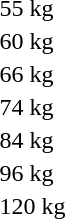<table>
<tr>
<td rowspan=2>55 kg</td>
<td rowspan=2></td>
<td rowspan=2></td>
<td></td>
</tr>
<tr>
<td></td>
</tr>
<tr>
<td rowspan=2>60 kg</td>
<td rowspan=2></td>
<td rowspan=2></td>
<td></td>
</tr>
<tr>
<td></td>
</tr>
<tr>
<td rowspan=2>66 kg</td>
<td rowspan=2></td>
<td rowspan=2></td>
<td></td>
</tr>
<tr>
<td></td>
</tr>
<tr>
<td rowspan=2>74 kg</td>
<td rowspan=2></td>
<td rowspan=2></td>
<td></td>
</tr>
<tr>
<td></td>
</tr>
<tr>
<td rowspan=2>84 kg</td>
<td rowspan=2></td>
<td rowspan=2></td>
<td></td>
</tr>
<tr>
<td></td>
</tr>
<tr>
<td rowspan=2>96 kg</td>
<td rowspan=2></td>
<td rowspan=2></td>
<td></td>
</tr>
<tr>
<td></td>
</tr>
<tr>
<td rowspan=2>120 kg</td>
<td rowspan=2></td>
<td rowspan=2></td>
<td></td>
</tr>
<tr>
<td></td>
</tr>
<tr>
</tr>
</table>
